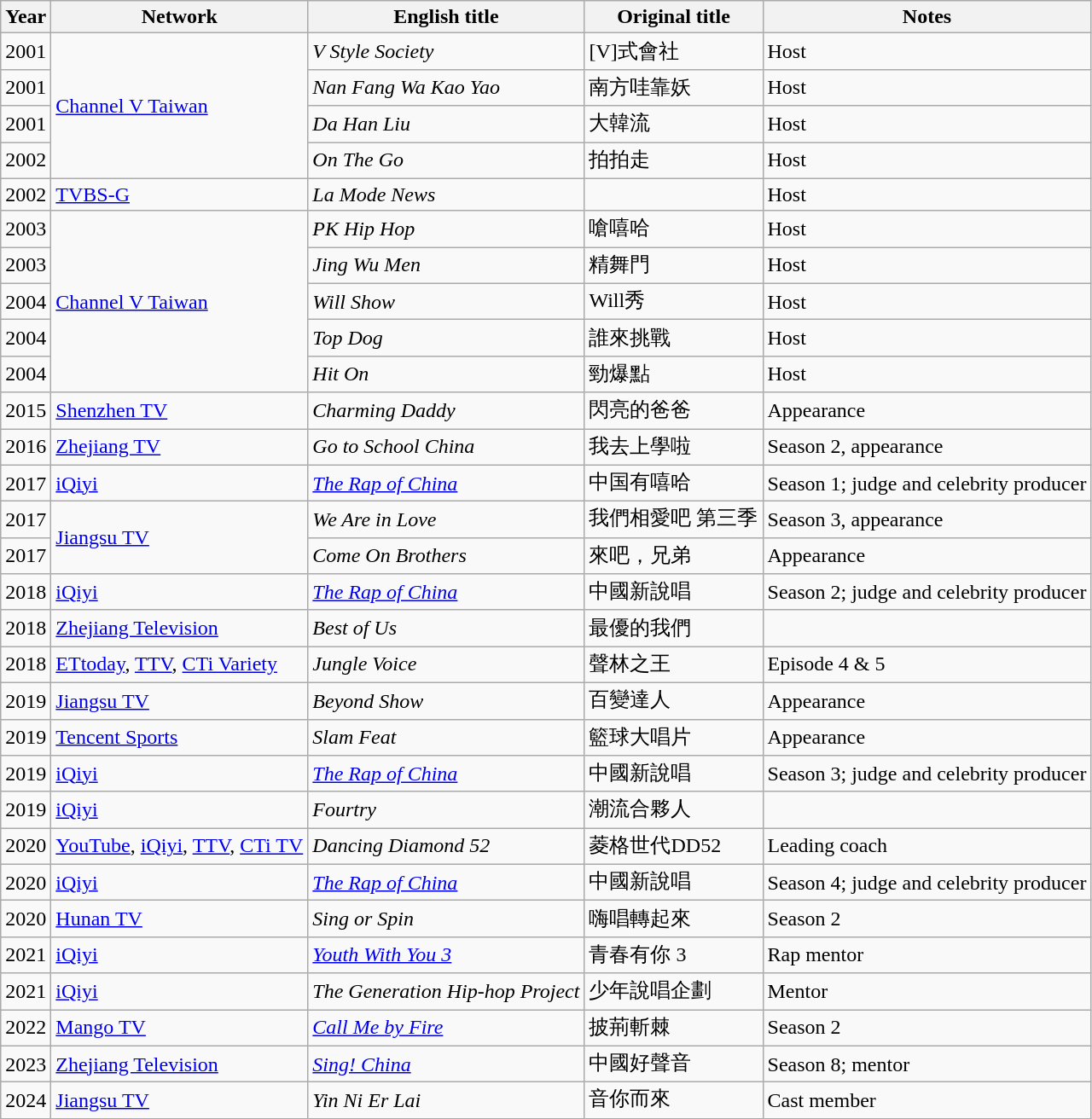<table class="wikitable sortable">
<tr>
<th>Year</th>
<th>Network</th>
<th>English title</th>
<th>Original title</th>
<th class="unsortable">Notes</th>
</tr>
<tr>
<td>2001</td>
<td rowspan=4><a href='#'>Channel V Taiwan</a></td>
<td><em>V Style Society</em></td>
<td>[V]式會社</td>
<td>Host</td>
</tr>
<tr>
<td>2001</td>
<td><em>Nan Fang Wa Kao Yao</em></td>
<td>南方哇靠妖</td>
<td>Host</td>
</tr>
<tr>
<td>2001</td>
<td><em>Da Han Liu</em></td>
<td>大韓流</td>
<td>Host</td>
</tr>
<tr>
<td>2002</td>
<td><em>On The Go</em></td>
<td>拍拍走</td>
<td>Host</td>
</tr>
<tr>
<td>2002</td>
<td><a href='#'>TVBS-G</a></td>
<td><em>La Mode News</em></td>
<td></td>
<td>Host</td>
</tr>
<tr>
<td>2003</td>
<td rowspan=5><a href='#'>Channel V Taiwan</a></td>
<td><em>PK Hip Hop</em></td>
<td>嗆嘻哈</td>
<td>Host</td>
</tr>
<tr>
<td>2003</td>
<td><em>Jing Wu Men</em></td>
<td>精舞門</td>
<td>Host</td>
</tr>
<tr>
<td>2004</td>
<td><em>Will Show</em></td>
<td>Will秀</td>
<td>Host</td>
</tr>
<tr>
<td>2004</td>
<td><em>Top Dog</em></td>
<td>誰來挑戰</td>
<td>Host</td>
</tr>
<tr>
<td>2004</td>
<td><em>Hit On</em></td>
<td>勁爆點</td>
<td>Host</td>
</tr>
<tr>
<td>2015</td>
<td><a href='#'>Shenzhen TV</a></td>
<td><em>Charming Daddy</em></td>
<td>閃亮的爸爸</td>
<td>Appearance</td>
</tr>
<tr>
<td>2016</td>
<td><a href='#'>Zhejiang TV</a></td>
<td><em>Go to School China</em></td>
<td>我去上學啦</td>
<td>Season 2, appearance</td>
</tr>
<tr>
<td>2017</td>
<td><a href='#'>iQiyi</a></td>
<td><em><a href='#'>The Rap of China</a></em></td>
<td>中国有嘻哈</td>
<td>Season 1; judge and celebrity producer</td>
</tr>
<tr>
<td>2017</td>
<td rowspan=2><a href='#'>Jiangsu TV</a></td>
<td><em>We Are in Love</em></td>
<td>我們相愛吧 第三季</td>
<td>Season 3, appearance</td>
</tr>
<tr>
<td>2017</td>
<td><em>Come On Brothers</em></td>
<td>來吧，兄弟</td>
<td>Appearance</td>
</tr>
<tr>
<td>2018</td>
<td><a href='#'>iQiyi</a></td>
<td><em><a href='#'>The Rap of China</a></em></td>
<td>中國新說唱</td>
<td>Season 2; judge and celebrity producer</td>
</tr>
<tr>
<td>2018</td>
<td><a href='#'>Zhejiang Television</a></td>
<td><em>Best of Us</em></td>
<td>最優的我們</td>
<td></td>
</tr>
<tr>
<td>2018</td>
<td><a href='#'>ETtoday</a>, <a href='#'>TTV</a>, <a href='#'>CTi Variety</a></td>
<td><em>Jungle Voice</em></td>
<td>聲林之王</td>
<td>Episode 4 & 5</td>
</tr>
<tr>
<td>2019</td>
<td><a href='#'>Jiangsu TV</a></td>
<td><em>Beyond Show</em></td>
<td>百變達人</td>
<td>Appearance</td>
</tr>
<tr>
<td>2019</td>
<td><a href='#'>Tencent Sports</a></td>
<td><em>Slam Feat</em></td>
<td>籃球大唱片</td>
<td>Appearance</td>
</tr>
<tr>
<td>2019</td>
<td><a href='#'>iQiyi</a></td>
<td><em><a href='#'>The Rap of China</a></em></td>
<td>中國新說唱</td>
<td>Season 3; judge and celebrity producer</td>
</tr>
<tr>
<td>2019</td>
<td><a href='#'>iQiyi</a></td>
<td><em>Fourtry</em></td>
<td>潮流合夥人</td>
<td></td>
</tr>
<tr>
<td>2020</td>
<td><a href='#'>YouTube</a>, <a href='#'>iQiyi</a>,  <a href='#'>TTV</a>, <a href='#'>CTi TV</a></td>
<td><em>Dancing Diamond 52</em></td>
<td>菱格世代DD52</td>
<td>Leading coach</td>
</tr>
<tr>
<td>2020</td>
<td><a href='#'>iQiyi</a></td>
<td><em><a href='#'>The Rap of China</a></em></td>
<td>中國新說唱</td>
<td>Season 4; judge and celebrity producer</td>
</tr>
<tr>
<td>2020</td>
<td><a href='#'>Hunan TV</a></td>
<td><em>Sing or Spin</em></td>
<td>嗨唱轉起來</td>
<td>Season 2</td>
</tr>
<tr>
<td>2021</td>
<td><a href='#'>iQiyi</a></td>
<td><em><a href='#'>Youth With You 3</a></em></td>
<td>青春有你 3</td>
<td>Rap mentor</td>
</tr>
<tr>
<td>2021</td>
<td><a href='#'>iQiyi</a></td>
<td><em>The Generation Hip-hop Project</em></td>
<td>少年說唱企劃</td>
<td>Mentor</td>
</tr>
<tr>
<td>2022</td>
<td><a href='#'>Mango TV</a></td>
<td><em><a href='#'>Call Me by Fire</a></em></td>
<td>披荊斬棘</td>
<td>Season 2</td>
</tr>
<tr>
<td>2023</td>
<td><a href='#'>Zhejiang Television</a></td>
<td><em><a href='#'>Sing! China</a></em></td>
<td>中國好聲音</td>
<td>Season 8; mentor</td>
</tr>
<tr>
<td>2024</td>
<td><a href='#'>Jiangsu TV</a></td>
<td><em>Yin Ni Er Lai</em></td>
<td>音你而來</td>
<td>Cast member</td>
</tr>
</table>
